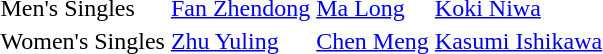<table>
<tr>
<td>Men's Singles <br></td>
<td> <a href='#'>Fan Zhendong</a></td>
<td> <a href='#'>Ma Long</a></td>
<td> <a href='#'>Koki Niwa</a></td>
</tr>
<tr>
<td>Women's Singles <br></td>
<td> <a href='#'>Zhu Yuling</a></td>
<td> <a href='#'>Chen Meng</a></td>
<td> <a href='#'>Kasumi Ishikawa</a></td>
</tr>
<tr>
</tr>
</table>
